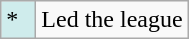<table class="wikitable">
<tr>
<td style="background:#CFECEC; width:1em">*</td>
<td>Led the league</td>
</tr>
</table>
